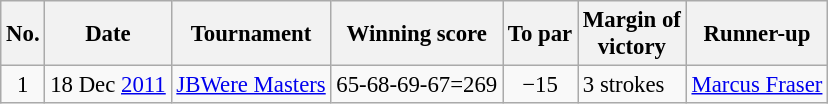<table class="wikitable" style="font-size:95%;">
<tr>
<th>No.</th>
<th>Date</th>
<th>Tournament</th>
<th>Winning score</th>
<th>To par</th>
<th>Margin of<br>victory</th>
<th>Runner-up</th>
</tr>
<tr>
<td align=center>1</td>
<td align=right>18 Dec <a href='#'>2011</a></td>
<td><a href='#'>JBWere Masters</a></td>
<td>65-68-69-67=269</td>
<td align=center>−15</td>
<td>3 strokes</td>
<td> <a href='#'>Marcus Fraser</a></td>
</tr>
</table>
